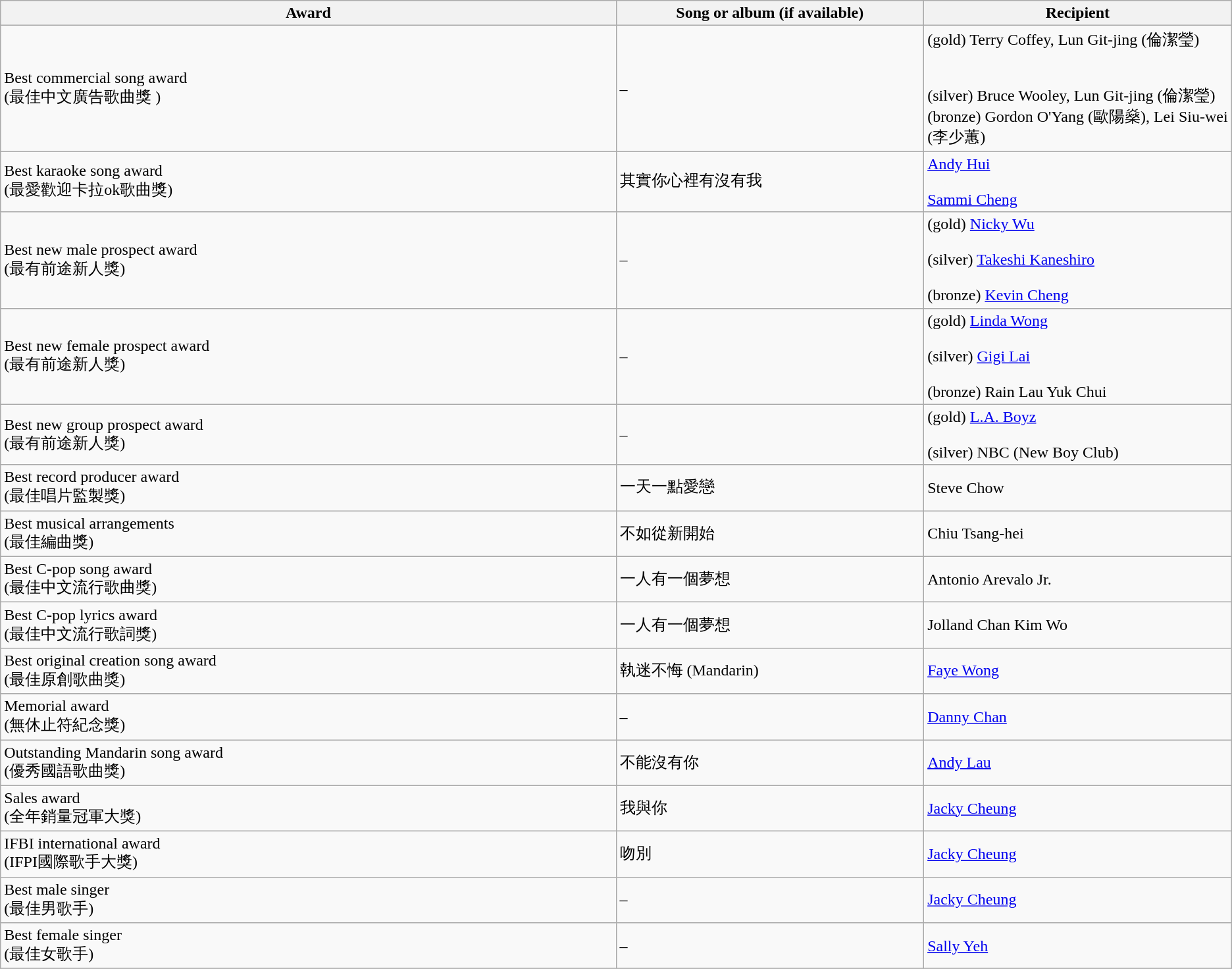<table class="wikitable">
<tr>
<th width=40%>Award</th>
<th width=20%>Song or album (if available)</th>
<th width=20%>Recipient</th>
</tr>
<tr>
<td>Best commercial song award<br>(最佳中文廣告歌曲獎 )</td>
<td>–</td>
<td>(gold) Terry Coffey, Lun Git-jing (倫潔瑩)<br><br><br>(silver) Bruce Wooley, Lun Git-jing (倫潔瑩)
(bronze) Gordon O'Yang (歐陽燊), Lei Siu-wei (李少蕙)</td>
</tr>
<tr>
<td>Best karaoke song award<br>(最愛歡迎卡拉ok歌曲獎)</td>
<td>其實你心裡有沒有我</td>
<td><a href='#'>Andy Hui</a><br><br><a href='#'>Sammi Cheng</a></td>
</tr>
<tr>
<td>Best new male prospect award<br>(最有前途新人獎)</td>
<td>–</td>
<td>(gold) <a href='#'>Nicky Wu</a><br><br>(silver) <a href='#'>Takeshi Kaneshiro</a><br><br>(bronze) <a href='#'>Kevin Cheng</a></td>
</tr>
<tr>
<td>Best new female prospect award<br>(最有前途新人獎)</td>
<td>–</td>
<td>(gold) <a href='#'>Linda Wong</a><br><br>(silver) <a href='#'>Gigi Lai</a><br><br>(bronze) Rain Lau Yuk Chui</td>
</tr>
<tr>
<td>Best new group prospect award<br>(最有前途新人獎)</td>
<td>–</td>
<td>(gold) <a href='#'>L.A. Boyz</a><br><br>(silver) NBC (New Boy Club)</td>
</tr>
<tr>
<td>Best record producer award<br>(最佳唱片監製獎)</td>
<td>一天一點愛戀</td>
<td>Steve Chow</td>
</tr>
<tr>
<td>Best musical arrangements<br>(最佳編曲獎)</td>
<td>不如從新開始</td>
<td>Chiu Tsang-hei</td>
</tr>
<tr>
<td>Best C-pop song award<br>(最佳中文流行歌曲獎)</td>
<td>一人有一個夢想</td>
<td>Antonio Arevalo Jr.</td>
</tr>
<tr>
<td>Best C-pop lyrics award<br>(最佳中文流行歌詞獎)</td>
<td>一人有一個夢想</td>
<td>Jolland Chan Kim Wo</td>
</tr>
<tr>
<td>Best original creation song award<br>(最佳原創歌曲獎)</td>
<td>執迷不悔 (Mandarin)</td>
<td><a href='#'>Faye Wong</a></td>
</tr>
<tr>
<td>Memorial award<br>(無休止符紀念獎)</td>
<td>–</td>
<td><a href='#'>Danny Chan</a></td>
</tr>
<tr>
<td>Outstanding Mandarin song award<br>(優秀國語歌曲獎)</td>
<td>不能沒有你</td>
<td><a href='#'>Andy Lau</a></td>
</tr>
<tr>
<td>Sales award<br>(全年銷量冠軍大獎)</td>
<td>我與你</td>
<td><a href='#'>Jacky Cheung</a></td>
</tr>
<tr>
<td>IFBI international award<br>(IFPI國際歌手大獎)</td>
<td>吻別</td>
<td><a href='#'>Jacky Cheung</a></td>
</tr>
<tr>
<td>Best male singer<br>(最佳男歌手)</td>
<td>–</td>
<td><a href='#'>Jacky Cheung</a></td>
</tr>
<tr>
<td>Best female singer<br>(最佳女歌手)</td>
<td>–</td>
<td><a href='#'>Sally Yeh</a></td>
</tr>
<tr>
</tr>
</table>
